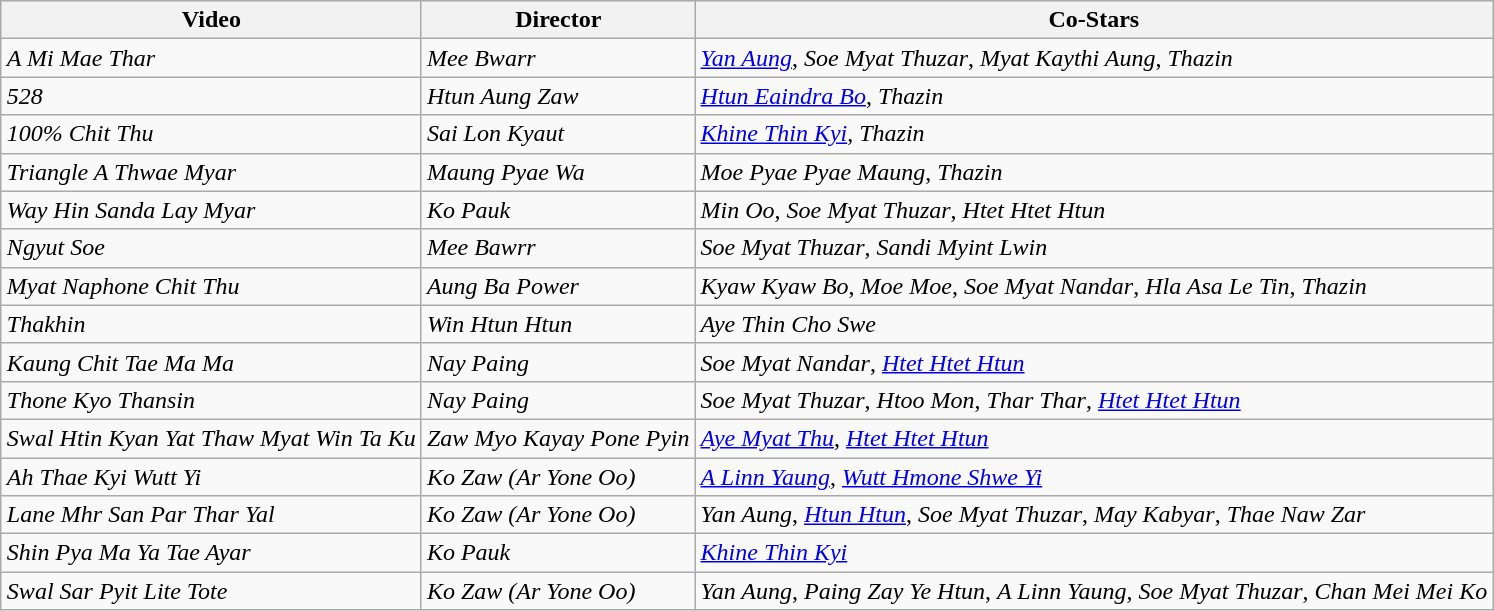<table class="wikitable sortable" style="margin:auto">
<tr>
<th>Video</th>
<th>Director</th>
<th>Co-Stars</th>
</tr>
<tr>
<td><em>A Mi Mae Thar</em></td>
<td><em>Mee Bwarr</em></td>
<td><em><a href='#'>Yan Aung</a></em>, <em>Soe Myat Thuzar</em>, <em>Myat Kaythi Aung</em>, <em>Thazin</em></td>
</tr>
<tr>
<td><em>528</em></td>
<td><em>Htun Aung Zaw</em></td>
<td><em><a href='#'>Htun Eaindra Bo</a></em>, <em>Thazin</em></td>
</tr>
<tr>
<td><em>100% Chit Thu</em></td>
<td><em>Sai Lon Kyaut</em></td>
<td><em><a href='#'>Khine Thin Kyi</a></em>, <em>Thazin</em></td>
</tr>
<tr>
<td><em>Triangle A Thwae Myar</em></td>
<td><em>Maung Pyae Wa</em></td>
<td><em>Moe Pyae Pyae Maung</em>, <em>Thazin</em></td>
</tr>
<tr>
<td><em>Way Hin Sanda Lay Myar</em></td>
<td><em>Ko Pauk</em></td>
<td><em>Min Oo</em>, <em>Soe Myat Thuzar</em>, <em>Htet Htet Htun</em></td>
</tr>
<tr>
<td><em>Ngyut Soe</em></td>
<td><em>Mee Bawrr</em></td>
<td><em>Soe Myat Thuzar</em>, <em>Sandi Myint Lwin</em></td>
</tr>
<tr>
<td><em>Myat Naphone Chit Thu</em></td>
<td><em>Aung Ba Power</em></td>
<td><em>Kyaw Kyaw Bo</em>, <em>Moe Moe</em>, <em>Soe Myat Nandar</em>, <em>Hla Asa Le Tin</em>, <em>Thazin</em></td>
</tr>
<tr>
<td><em>Thakhin</em></td>
<td><em>Win Htun Htun</em></td>
<td><em>Aye Thin Cho Swe</em></td>
</tr>
<tr>
<td><em>Kaung Chit Tae Ma Ma</em></td>
<td><em>Nay Paing</em></td>
<td><em>Soe Myat Nandar</em>, <em><a href='#'>Htet Htet Htun</a></em></td>
</tr>
<tr>
<td><em>Thone Kyo Thansin</em></td>
<td><em>Nay Paing</em></td>
<td><em>Soe Myat Thuzar</em>, <em>Htoo Mon</em>, <em>Thar Thar</em>, <em><a href='#'>Htet Htet Htun</a></em></td>
</tr>
<tr>
<td><em>Swal Htin Kyan Yat Thaw Myat Win Ta Ku</em></td>
<td><em>Zaw Myo Kayay Pone Pyin</em></td>
<td><em><a href='#'>Aye Myat Thu</a></em>, <em><a href='#'>Htet Htet Htun</a></em></td>
</tr>
<tr>
<td><em>Ah Thae Kyi Wutt Yi</em></td>
<td><em>Ko Zaw (Ar Yone Oo)</em></td>
<td><em><a href='#'>A Linn Yaung</a></em>, <em><a href='#'>Wutt Hmone Shwe Yi</a></em></td>
</tr>
<tr>
<td><em>Lane Mhr San Par Thar Yal</em></td>
<td><em>Ko Zaw (Ar Yone Oo)</em></td>
<td><em>Yan Aung</em>, <em><a href='#'>Htun Htun</a></em>, <em>Soe Myat Thuzar</em>, <em>May Kabyar</em>, <em>Thae Naw Zar</em></td>
</tr>
<tr>
<td><em>Shin Pya Ma Ya Tae Ayar</em></td>
<td><em>Ko Pauk</em></td>
<td><em><a href='#'>Khine Thin Kyi</a></em></td>
</tr>
<tr>
<td><em>Swal Sar Pyit Lite Tote</em></td>
<td><em>Ko Zaw (Ar Yone Oo)</em></td>
<td><em>Yan Aung</em>, <em>Paing Zay Ye Htun</em>, <em>A Linn Yaung</em>, <em>Soe Myat Thuzar</em>, <em>Chan Mei Mei Ko</em></td>
</tr>
</table>
